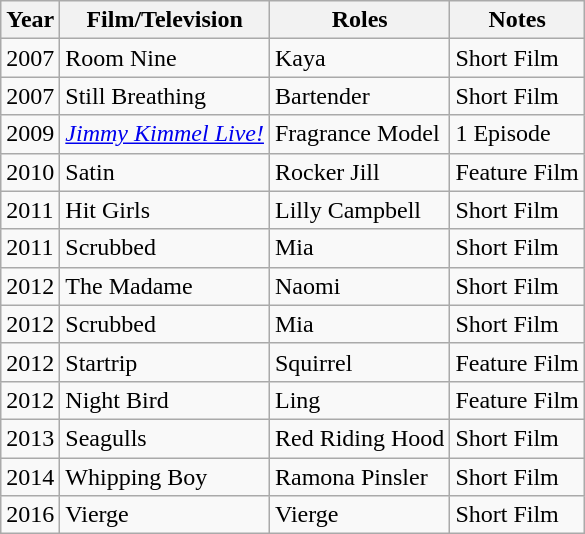<table class="wikitable sortable">
<tr>
<th>Year</th>
<th>Film/Television</th>
<th>Roles</th>
<th>Notes</th>
</tr>
<tr>
<td>2007</td>
<td>Room Nine</td>
<td>Kaya</td>
<td>Short Film</td>
</tr>
<tr>
<td>2007</td>
<td>Still Breathing</td>
<td>Bartender</td>
<td>Short Film</td>
</tr>
<tr |->
<td>2009</td>
<td><em><a href='#'>Jimmy Kimmel Live!</a></em></td>
<td>Fragrance Model</td>
<td>1 Episode</td>
</tr>
<tr |->
<td>2010</td>
<td>Satin</td>
<td>Rocker Jill</td>
<td>Feature Film</td>
</tr>
<tr>
<td>2011</td>
<td>Hit Girls</td>
<td>Lilly Campbell</td>
<td>Short Film</td>
</tr>
<tr>
<td>2011</td>
<td>Scrubbed</td>
<td>Mia</td>
<td>Short Film</td>
</tr>
<tr>
<td>2012</td>
<td>The Madame</td>
<td>Naomi</td>
<td>Short Film</td>
</tr>
<tr>
<td>2012</td>
<td>Scrubbed</td>
<td>Mia</td>
<td>Short Film</td>
</tr>
<tr>
<td>2012</td>
<td>Startrip</td>
<td>Squirrel</td>
<td>Feature Film</td>
</tr>
<tr>
<td>2012</td>
<td>Night Bird</td>
<td>Ling</td>
<td>Feature Film</td>
</tr>
<tr>
<td>2013</td>
<td>Seagulls</td>
<td>Red Riding Hood</td>
<td>Short Film</td>
</tr>
<tr>
<td>2014</td>
<td>Whipping Boy</td>
<td>Ramona Pinsler</td>
<td>Short Film</td>
</tr>
<tr>
<td>2016</td>
<td>Vierge</td>
<td>Vierge</td>
<td>Short Film</td>
</tr>
</table>
